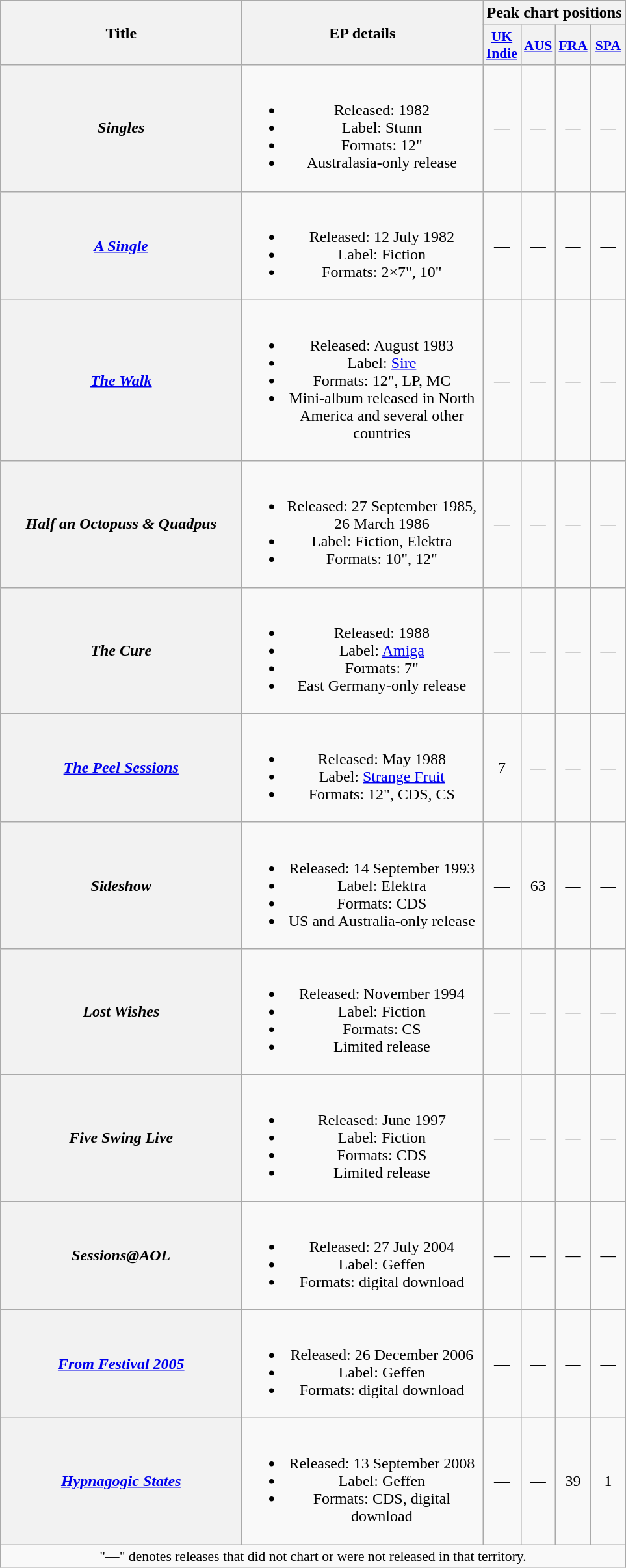<table class="wikitable plainrowheaders" style="text-align:center;">
<tr>
<th rowspan="2" scope="col" style="width:15em;">Title</th>
<th rowspan="2" scope="col" style="width:15em;">EP details</th>
<th colspan="4">Peak chart positions</th>
</tr>
<tr>
<th scope="col" style="width:2em;font-size:90%;"><a href='#'>UK Indie</a><br></th>
<th scope="col" style="width:2em;font-size:90%;"><a href='#'>AUS</a><br></th>
<th scope="col" style="width:2em;font-size:90%;"><a href='#'>FRA</a><br></th>
<th scope="col" style="width:2em;font-size:90%;"><a href='#'>SPA</a><br></th>
</tr>
<tr>
<th scope="row"><em>Singles</em></th>
<td><br><ul><li>Released: 1982</li><li>Label: Stunn</li><li>Formats: 12"</li><li>Australasia-only release</li></ul></td>
<td>—</td>
<td>—</td>
<td>—</td>
<td>—</td>
</tr>
<tr>
<th scope="row"><em><a href='#'>A Single</a></em></th>
<td><br><ul><li>Released: 12 July 1982</li><li>Label: Fiction</li><li>Formats: 2×7", 10"</li></ul></td>
<td>—</td>
<td>—</td>
<td>—</td>
<td>—</td>
</tr>
<tr>
<th scope="row"><em><a href='#'>The Walk</a></em></th>
<td><br><ul><li>Released: August 1983</li><li>Label: <a href='#'>Sire</a></li><li>Formats: 12", LP, MC</li><li>Mini-album released in North America and several other countries</li></ul></td>
<td>—</td>
<td>—</td>
<td>—</td>
<td>—</td>
</tr>
<tr>
<th scope="row"><em>Half an Octopuss & Quadpus</em></th>
<td><br><ul><li>Released: 27 September 1985, 26 March 1986</li><li>Label: Fiction, Elektra</li><li>Formats: 10", 12"</li></ul></td>
<td>—</td>
<td>—</td>
<td>—</td>
<td>—</td>
</tr>
<tr>
<th scope="row"><em>The Cure</em></th>
<td><br><ul><li>Released: 1988</li><li>Label: <a href='#'>Amiga</a></li><li>Formats: 7"</li><li>East Germany-only release</li></ul></td>
<td>—</td>
<td>—</td>
<td>—</td>
<td>—</td>
</tr>
<tr>
<th scope="row"><em><a href='#'>The Peel Sessions</a></em></th>
<td><br><ul><li>Released: May 1988</li><li>Label: <a href='#'>Strange Fruit</a></li><li>Formats: 12", CDS, CS</li></ul></td>
<td>7</td>
<td>—</td>
<td>—</td>
<td>—</td>
</tr>
<tr>
<th scope="row"><em>Sideshow</em></th>
<td><br><ul><li>Released: 14 September 1993</li><li>Label: Elektra</li><li>Formats: CDS</li><li>US and Australia-only release</li></ul></td>
<td>—</td>
<td>63</td>
<td>—</td>
<td>—</td>
</tr>
<tr>
<th scope="row"><em>Lost Wishes</em></th>
<td><br><ul><li>Released: November 1994</li><li>Label: Fiction</li><li>Formats: CS</li><li>Limited release</li></ul></td>
<td>—</td>
<td>—</td>
<td>—</td>
<td>—</td>
</tr>
<tr>
<th scope="row"><em>Five Swing Live</em></th>
<td><br><ul><li>Released: June 1997</li><li>Label: Fiction</li><li>Formats: CDS</li><li>Limited release</li></ul></td>
<td>—</td>
<td>—</td>
<td>—</td>
<td>—</td>
</tr>
<tr>
<th scope="row"><em>Sessions@AOL</em></th>
<td><br><ul><li>Released: 27 July 2004</li><li>Label: Geffen</li><li>Formats: digital download</li></ul></td>
<td>—</td>
<td>—</td>
<td>—</td>
<td>—</td>
</tr>
<tr>
<th scope="row"><em><a href='#'>From Festival 2005</a></em></th>
<td><br><ul><li>Released: 26 December 2006</li><li>Label: Geffen</li><li>Formats: digital download</li></ul></td>
<td>—</td>
<td>—</td>
<td>—</td>
<td>—</td>
</tr>
<tr>
<th scope="row"><em><a href='#'>Hypnagogic States</a></em></th>
<td><br><ul><li>Released: 13 September 2008</li><li>Label: Geffen</li><li>Formats: CDS, digital download</li></ul></td>
<td>—</td>
<td>—</td>
<td>39</td>
<td>1</td>
</tr>
<tr>
<td colspan="6" style="font-size:90%">"—" denotes releases that did not chart or were not released in that territory.</td>
</tr>
</table>
